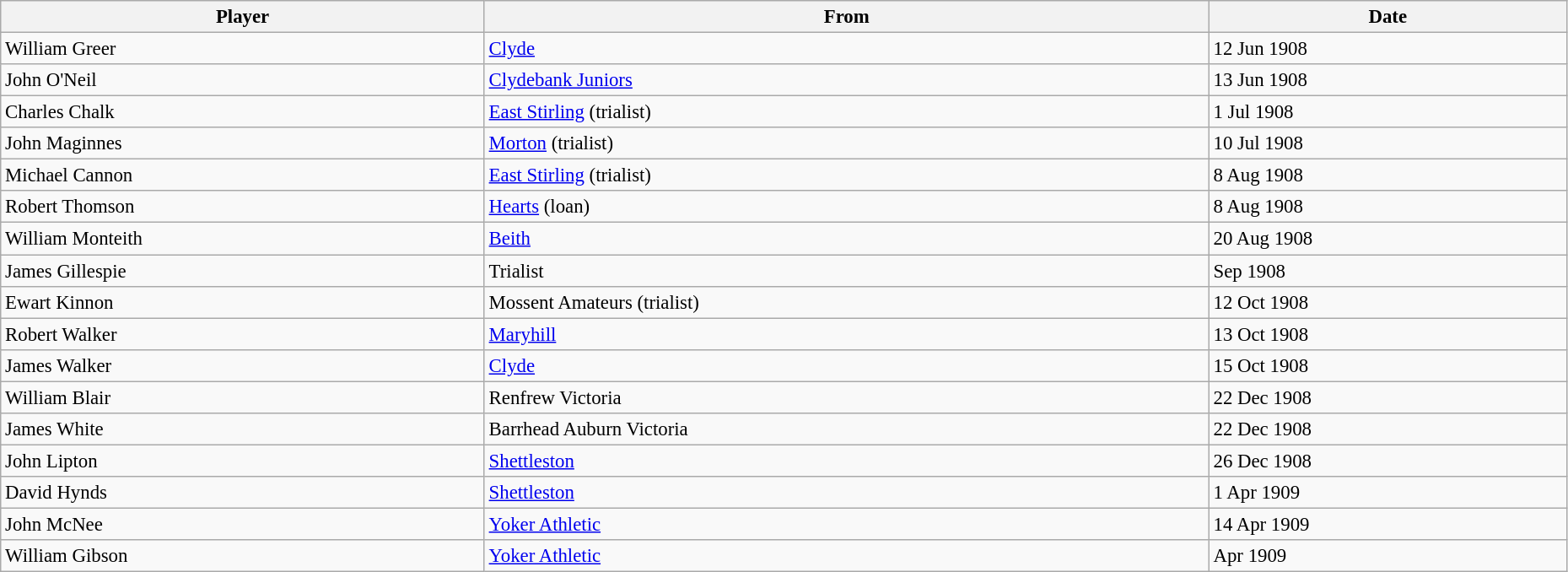<table class="wikitable" style="text-align:center; font-size:95%;width:98%; text-align:left">
<tr>
<th>Player</th>
<th>From</th>
<th>Date</th>
</tr>
<tr>
<td> William Greer</td>
<td> <a href='#'>Clyde</a></td>
<td>12 Jun 1908</td>
</tr>
<tr>
<td> John O'Neil</td>
<td> <a href='#'>Clydebank Juniors</a></td>
<td>13 Jun 1908</td>
</tr>
<tr>
<td> Charles Chalk</td>
<td> <a href='#'>East Stirling</a> (trialist)</td>
<td>1 Jul 1908</td>
</tr>
<tr>
<td> John Maginnes</td>
<td> <a href='#'>Morton</a> (trialist)</td>
<td>10 Jul 1908</td>
</tr>
<tr>
<td> Michael Cannon</td>
<td> <a href='#'>East Stirling</a> (trialist)</td>
<td>8 Aug 1908</td>
</tr>
<tr>
<td> Robert Thomson</td>
<td> <a href='#'>Hearts</a> (loan)</td>
<td>8 Aug 1908</td>
</tr>
<tr>
<td> William Monteith</td>
<td> <a href='#'>Beith</a></td>
<td>20 Aug 1908</td>
</tr>
<tr>
<td> James Gillespie</td>
<td> Trialist</td>
<td>Sep 1908</td>
</tr>
<tr>
<td> Ewart Kinnon</td>
<td> Mossent Amateurs (trialist)</td>
<td>12 Oct 1908</td>
</tr>
<tr>
<td> Robert Walker</td>
<td> <a href='#'>Maryhill</a></td>
<td>13 Oct 1908</td>
</tr>
<tr>
<td> James Walker</td>
<td> <a href='#'>Clyde</a></td>
<td>15 Oct 1908</td>
</tr>
<tr>
<td> William Blair</td>
<td> Renfrew Victoria</td>
<td>22 Dec 1908</td>
</tr>
<tr>
<td> James White</td>
<td> Barrhead Auburn Victoria</td>
<td>22 Dec 1908</td>
</tr>
<tr>
<td> John Lipton</td>
<td> <a href='#'>Shettleston</a></td>
<td>26 Dec 1908</td>
</tr>
<tr>
<td> David Hynds</td>
<td> <a href='#'>Shettleston</a></td>
<td>1 Apr 1909</td>
</tr>
<tr>
<td> John McNee</td>
<td> <a href='#'>Yoker Athletic</a></td>
<td>14 Apr 1909</td>
</tr>
<tr>
<td> William Gibson</td>
<td> <a href='#'>Yoker Athletic</a></td>
<td>Apr 1909</td>
</tr>
</table>
